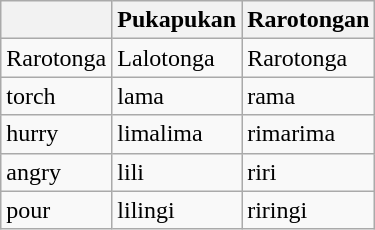<table class="wikitable" |>
<tr>
<th></th>
<th>Pukapukan</th>
<th>Rarotongan</th>
</tr>
<tr>
<td>Rarotonga</td>
<td>Lalotonga</td>
<td>Rarotonga</td>
</tr>
<tr>
<td>torch</td>
<td>lama</td>
<td>rama</td>
</tr>
<tr>
<td>hurry</td>
<td>limalima</td>
<td>rimarima</td>
</tr>
<tr>
<td>angry</td>
<td>lili</td>
<td>riri</td>
</tr>
<tr>
<td>pour</td>
<td>lilingi</td>
<td>riringi</td>
</tr>
</table>
